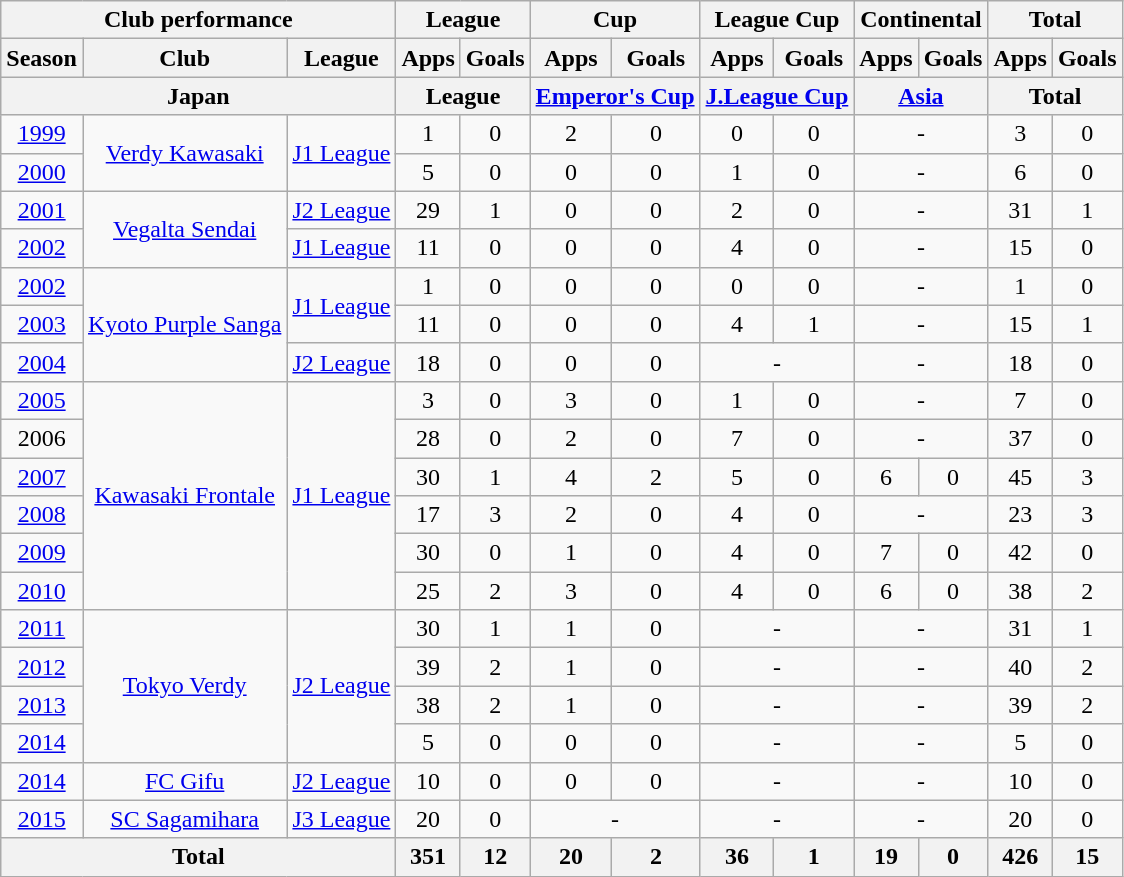<table class="wikitable" style="text-align:center">
<tr>
<th colspan=3>Club performance</th>
<th colspan=2>League</th>
<th colspan=2>Cup</th>
<th colspan=2>League Cup</th>
<th colspan=2>Continental</th>
<th colspan=2>Total</th>
</tr>
<tr>
<th>Season</th>
<th>Club</th>
<th>League</th>
<th>Apps</th>
<th>Goals</th>
<th>Apps</th>
<th>Goals</th>
<th>Apps</th>
<th>Goals</th>
<th>Apps</th>
<th>Goals</th>
<th>Apps</th>
<th>Goals</th>
</tr>
<tr>
<th colspan=3>Japan</th>
<th colspan=2>League</th>
<th colspan=2><a href='#'>Emperor's Cup</a></th>
<th colspan=2><a href='#'>J.League Cup</a></th>
<th colspan=2><a href='#'>Asia</a></th>
<th colspan=2>Total</th>
</tr>
<tr>
<td><a href='#'>1999</a></td>
<td rowspan="2"><a href='#'>Verdy Kawasaki</a></td>
<td rowspan="2"><a href='#'>J1 League</a></td>
<td>1</td>
<td>0</td>
<td>2</td>
<td>0</td>
<td>0</td>
<td>0</td>
<td colspan="2">-</td>
<td>3</td>
<td>0</td>
</tr>
<tr>
<td><a href='#'>2000</a></td>
<td>5</td>
<td>0</td>
<td>0</td>
<td>0</td>
<td>1</td>
<td>0</td>
<td colspan="2">-</td>
<td>6</td>
<td>0</td>
</tr>
<tr>
<td><a href='#'>2001</a></td>
<td rowspan="2"><a href='#'>Vegalta Sendai</a></td>
<td><a href='#'>J2 League</a></td>
<td>29</td>
<td>1</td>
<td>0</td>
<td>0</td>
<td>2</td>
<td>0</td>
<td colspan="2">-</td>
<td>31</td>
<td>1</td>
</tr>
<tr>
<td><a href='#'>2002</a></td>
<td><a href='#'>J1 League</a></td>
<td>11</td>
<td>0</td>
<td>0</td>
<td>0</td>
<td>4</td>
<td>0</td>
<td colspan="2">-</td>
<td>15</td>
<td>0</td>
</tr>
<tr>
<td><a href='#'>2002</a></td>
<td rowspan="3"><a href='#'>Kyoto Purple Sanga</a></td>
<td rowspan="2"><a href='#'>J1 League</a></td>
<td>1</td>
<td>0</td>
<td>0</td>
<td>0</td>
<td>0</td>
<td>0</td>
<td colspan="2">-</td>
<td>1</td>
<td>0</td>
</tr>
<tr>
<td><a href='#'>2003</a></td>
<td>11</td>
<td>0</td>
<td>0</td>
<td>0</td>
<td>4</td>
<td>1</td>
<td colspan="2">-</td>
<td>15</td>
<td>1</td>
</tr>
<tr>
<td><a href='#'>2004</a></td>
<td><a href='#'>J2 League</a></td>
<td>18</td>
<td>0</td>
<td>0</td>
<td>0</td>
<td colspan="2">-</td>
<td colspan="2">-</td>
<td>18</td>
<td>0</td>
</tr>
<tr>
<td><a href='#'>2005</a></td>
<td rowspan="6"><a href='#'>Kawasaki Frontale</a></td>
<td rowspan="6"><a href='#'>J1 League</a></td>
<td>3</td>
<td>0</td>
<td>3</td>
<td>0</td>
<td>1</td>
<td>0</td>
<td colspan="2">-</td>
<td>7</td>
<td>0</td>
</tr>
<tr>
<td>2006</td>
<td>28</td>
<td>0</td>
<td>2</td>
<td>0</td>
<td>7</td>
<td>0</td>
<td colspan="2">-</td>
<td>37</td>
<td>0</td>
</tr>
<tr>
<td><a href='#'>2007</a></td>
<td>30</td>
<td>1</td>
<td>4</td>
<td>2</td>
<td>5</td>
<td>0</td>
<td>6</td>
<td>0</td>
<td>45</td>
<td>3</td>
</tr>
<tr>
<td><a href='#'>2008</a></td>
<td>17</td>
<td>3</td>
<td>2</td>
<td>0</td>
<td>4</td>
<td>0</td>
<td colspan="2">-</td>
<td>23</td>
<td>3</td>
</tr>
<tr>
<td><a href='#'>2009</a></td>
<td>30</td>
<td>0</td>
<td>1</td>
<td>0</td>
<td>4</td>
<td>0</td>
<td>7</td>
<td>0</td>
<td>42</td>
<td>0</td>
</tr>
<tr>
<td><a href='#'>2010</a></td>
<td>25</td>
<td>2</td>
<td>3</td>
<td>0</td>
<td>4</td>
<td>0</td>
<td>6</td>
<td>0</td>
<td>38</td>
<td>2</td>
</tr>
<tr>
<td><a href='#'>2011</a></td>
<td rowspan="4"><a href='#'>Tokyo Verdy</a></td>
<td rowspan="4"><a href='#'>J2 League</a></td>
<td>30</td>
<td>1</td>
<td>1</td>
<td>0</td>
<td colspan="2">-</td>
<td colspan="2">-</td>
<td>31</td>
<td>1</td>
</tr>
<tr>
<td><a href='#'>2012</a></td>
<td>39</td>
<td>2</td>
<td>1</td>
<td>0</td>
<td colspan="2">-</td>
<td colspan="2">-</td>
<td>40</td>
<td>2</td>
</tr>
<tr>
<td><a href='#'>2013</a></td>
<td>38</td>
<td>2</td>
<td>1</td>
<td>0</td>
<td colspan="2">-</td>
<td colspan="2">-</td>
<td>39</td>
<td>2</td>
</tr>
<tr>
<td><a href='#'>2014</a></td>
<td>5</td>
<td>0</td>
<td>0</td>
<td>0</td>
<td colspan="2">-</td>
<td colspan="2">-</td>
<td>5</td>
<td>0</td>
</tr>
<tr>
<td><a href='#'>2014</a></td>
<td><a href='#'>FC Gifu</a></td>
<td><a href='#'>J2 League</a></td>
<td>10</td>
<td>0</td>
<td>0</td>
<td>0</td>
<td colspan="2">-</td>
<td colspan="2">-</td>
<td>10</td>
<td>0</td>
</tr>
<tr>
<td><a href='#'>2015</a></td>
<td><a href='#'>SC Sagamihara</a></td>
<td><a href='#'>J3 League</a></td>
<td>20</td>
<td>0</td>
<td colspan="2">-</td>
<td colspan="2">-</td>
<td colspan="2">-</td>
<td>20</td>
<td>0</td>
</tr>
<tr>
<th colspan=3>Total</th>
<th>351</th>
<th>12</th>
<th>20</th>
<th>2</th>
<th>36</th>
<th>1</th>
<th>19</th>
<th>0</th>
<th>426</th>
<th>15</th>
</tr>
</table>
